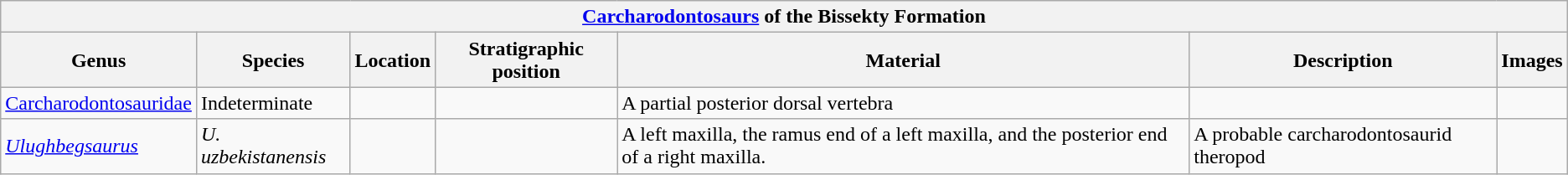<table class="wikitable" align="center">
<tr>
<th colspan="7" align="center"><strong><a href='#'>Carcharodontosaurs</a> of the Bissekty Formation</strong></th>
</tr>
<tr>
<th>Genus</th>
<th>Species</th>
<th>Location</th>
<th>Stratigraphic position</th>
<th>Material</th>
<th>Description</th>
<th>Images</th>
</tr>
<tr>
<td><a href='#'>Carcharodontosauridae</a></td>
<td>Indeterminate</td>
<td></td>
<td></td>
<td>A partial posterior dorsal vertebra</td>
<td></td>
<td></td>
</tr>
<tr>
<td><em><a href='#'>Ulughbegsaurus</a></em></td>
<td><em>U. uzbekistanensis</em></td>
<td></td>
<td></td>
<td>A left maxilla, the ramus end of a left maxilla, and the posterior end of a right maxilla.</td>
<td>A probable carcharodontosaurid theropod</td>
<td></td>
</tr>
</table>
